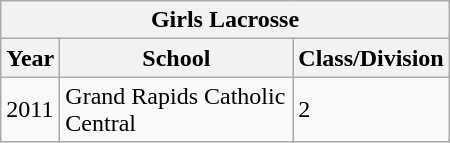<table class="wikitable collapsible collapsed" width="300">
<tr>
<th colspan=3>Girls Lacrosse</th>
</tr>
<tr>
<th scope="col">Year</th>
<th scope="col">School</th>
<th scope="col">Class/Division</th>
</tr>
<tr>
<td>2011</td>
<td>Grand Rapids Catholic Central</td>
<td>2</td>
</tr>
</table>
